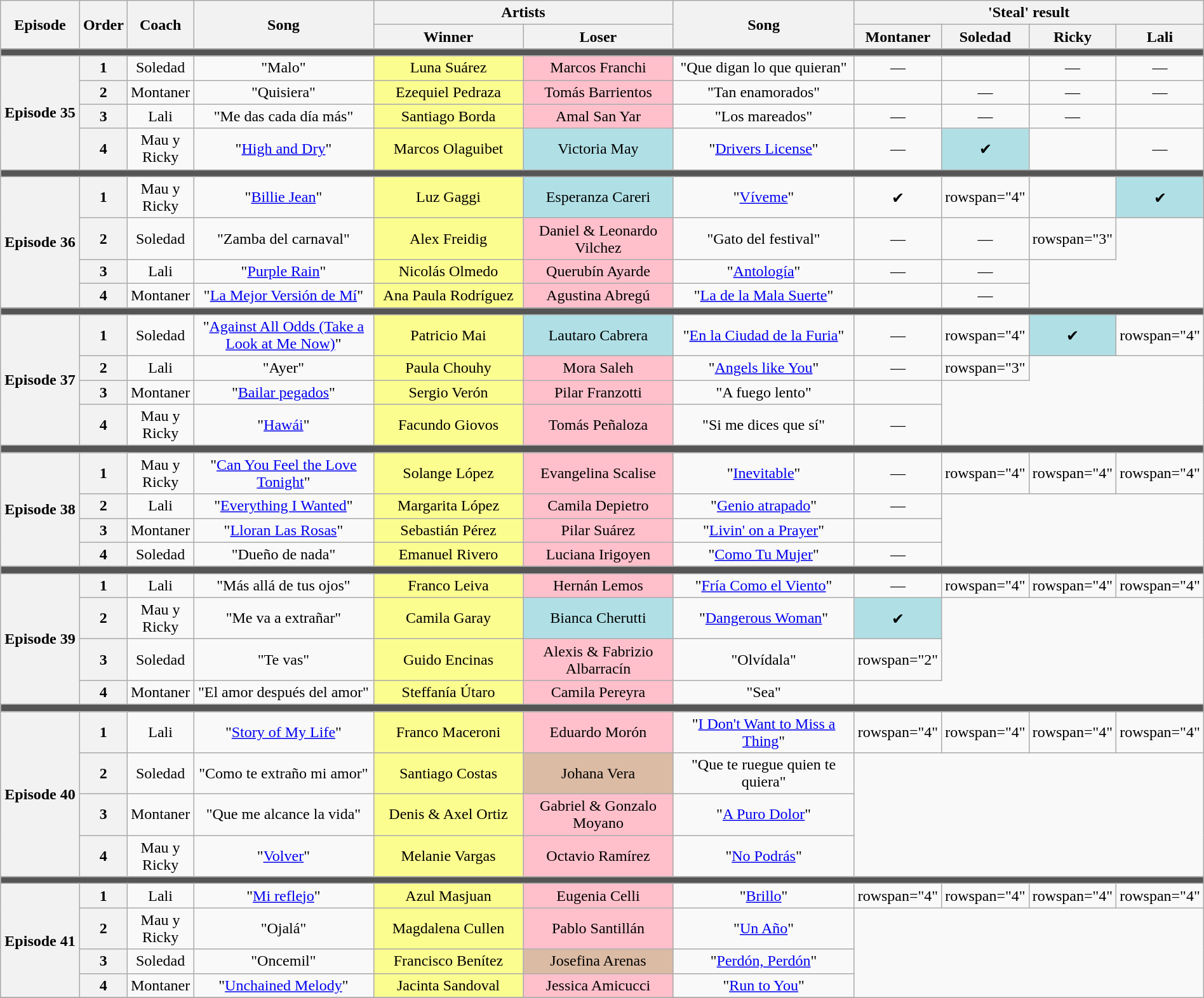<table class="wikitable" style="text-align: center; width:100%">
<tr>
<th rowspan="2" style="width:07%">Episode</th>
<th rowspan="2" style="width:03%">Order</th>
<th rowspan="2" style="width:05%">Coach</th>
<th rowspan="2" style="width:17%">Song</th>
<th colspan="2" style="width:28%">Artists</th>
<th rowspan="2" style="width:17%">Song</th>
<th colspan="4" style="width:16%">'Steal' result</th>
</tr>
<tr>
<th style="width:14%">Winner</th>
<th style="width:14%">Loser</th>
<th style="width:04%">Montaner</th>
<th style="width:04%">Soledad</th>
<th style="width:04%"> Ricky</th>
<th style="width:04%">Lali</th>
</tr>
<tr>
<td colspan="11" style="background:#555"></td>
</tr>
<tr>
<th rowspan="4">Episode 35<br></th>
<th>1</th>
<td>Soledad</td>
<td>"Malo"</td>
<td style="background:#FCFD8F">Luna Suárez</td>
<td style="background:pink">Marcos Franchi</td>
<td>"Que digan lo que quieran"</td>
<td>—</td>
<td></td>
<td>—</td>
<td>—</td>
</tr>
<tr>
<th>2</th>
<td>Montaner</td>
<td>"Quisiera"</td>
<td style="background:#FCFD8F">Ezequiel Pedraza</td>
<td style="background:pink">Tomás Barrientos</td>
<td>"Tan enamorados"</td>
<td></td>
<td>—</td>
<td>—</td>
<td>—</td>
</tr>
<tr>
<th>3</th>
<td>Lali</td>
<td>"Me das cada día más"</td>
<td style="background:#FCFD8F">Santiago Borda</td>
<td style="background:pink">Amal San Yar</td>
<td>"Los mareados"</td>
<td>—</td>
<td>—</td>
<td>—</td>
<td></td>
</tr>
<tr>
<th>4</th>
<td>Mau y Ricky</td>
<td>"<a href='#'>High and Dry</a>"</td>
<td style="background:#FCFD8F">Marcos Olaguibet</td>
<td style="background:#b0e0e6">Victoria May</td>
<td>"<a href='#'>Drivers License</a>"</td>
<td>—</td>
<td style="background:#b0e0e6">✔</td>
<td></td>
<td>—</td>
</tr>
<tr>
<td colspan="11" style="background:#555"></td>
</tr>
<tr>
<th rowspan="4">Episode 36<br> </th>
<th>1</th>
<td>Mau y Ricky</td>
<td>"<a href='#'>Billie Jean</a>"</td>
<td style="background:#FCFD8F">Luz Gaggi</td>
<td style="background:#b0e0e6">Esperanza Careri</td>
<td>"<a href='#'>Víveme</a>"</td>
<td>✔</td>
<td>rowspan="4" </td>
<td></td>
<td style="background:#b0e0e6">✔</td>
</tr>
<tr>
<th>2</th>
<td>Soledad</td>
<td>"Zamba del carnaval"</td>
<td style="background:#FCFD8F">Alex Freidig</td>
<td style="background:pink">Daniel & Leonardo Vilchez</td>
<td>"Gato del festival"</td>
<td>—</td>
<td>—</td>
<td>rowspan="3" </td>
</tr>
<tr>
<th>3</th>
<td>Lali</td>
<td>"<a href='#'>Purple Rain</a>"</td>
<td style="background:#FCFD8F">Nicolás Olmedo</td>
<td style="background:pink">Querubín Ayarde</td>
<td>"<a href='#'>Antología</a>"</td>
<td>—</td>
<td>—</td>
</tr>
<tr>
<th>4</th>
<td>Montaner</td>
<td>"<a href='#'>La Mejor Versión de Mí</a>"</td>
<td style="background:#FCFD8F">Ana Paula Rodríguez</td>
<td style="background:pink">Agustina Abregú</td>
<td>"<a href='#'>La de la Mala Suerte</a>"</td>
<td></td>
<td>—</td>
</tr>
<tr>
<td colspan="11" style="background:#555"></td>
</tr>
<tr>
<th rowspan="4">Episode 37<br> </th>
<th>1</th>
<td>Soledad</td>
<td>"<a href='#'>Against All Odds (Take a Look at Me Now)</a>"</td>
<td style="background:#FCFD8F">Patricio Mai</td>
<td style="background:#b0e0e6">Lautaro Cabrera</td>
<td>"<a href='#'>En la Ciudad de la Furia</a>"</td>
<td>—</td>
<td>rowspan="4" </td>
<td style="background:#b0e0e6">✔</td>
<td>rowspan="4" </td>
</tr>
<tr>
<th>2</th>
<td>Lali</td>
<td>"Ayer"</td>
<td style="background:#FCFD8F">Paula Chouhy</td>
<td style="background:pink">Mora Saleh</td>
<td>"<a href='#'>Angels like You</a>"</td>
<td>—</td>
<td>rowspan="3" </td>
</tr>
<tr>
<th>3</th>
<td>Montaner</td>
<td>"<a href='#'>Bailar pegados</a>"</td>
<td style="background:#FCFD8F">Sergio Verón</td>
<td style="background:pink">Pilar Franzotti</td>
<td>"A fuego lento"</td>
<td></td>
</tr>
<tr>
<th>4</th>
<td>Mau y Ricky</td>
<td>"<a href='#'>Hawái</a>"</td>
<td style="background:#FCFD8F">Facundo Giovos</td>
<td style="background:pink">Tomás Peñaloza</td>
<td>"Si me dices que sí"</td>
<td>—</td>
</tr>
<tr>
<td colspan="11" style="background:#555"></td>
</tr>
<tr>
<th rowspan="4">Episode 38<br> </th>
<th>1</th>
<td>Mau y Ricky</td>
<td>"<a href='#'>Can You Feel the Love Tonight</a>"</td>
<td style="background:#FCFD8F">Solange López</td>
<td style="background:pink">Evangelina Scalise</td>
<td>"<a href='#'>Inevitable</a>"</td>
<td>—</td>
<td>rowspan="4" </td>
<td>rowspan="4" </td>
<td>rowspan="4" </td>
</tr>
<tr>
<th>2</th>
<td>Lali</td>
<td>"<a href='#'>Everything I Wanted</a>"</td>
<td style="background:#FCFD8F">Margarita López</td>
<td style="background:pink">Camila Depietro</td>
<td>"<a href='#'>Genio atrapado</a>"</td>
<td>—</td>
</tr>
<tr>
<th>3</th>
<td>Montaner</td>
<td>"<a href='#'>Lloran Las Rosas</a>"</td>
<td style="background:#FCFD8F">Sebastián Pérez</td>
<td style="background:pink">Pilar Suárez</td>
<td>"<a href='#'>Livin' on a Prayer</a>"</td>
<td></td>
</tr>
<tr>
<th>4</th>
<td>Soledad</td>
<td>"Dueño de nada"</td>
<td style="background:#FCFD8F">Emanuel Rivero</td>
<td style="background:pink">Luciana Irigoyen</td>
<td>"<a href='#'>Como Tu Mujer</a>"</td>
<td>—</td>
</tr>
<tr>
<td colspan="11" style="background:#555"></td>
</tr>
<tr>
<th rowspan="4">Episode 39<br> </th>
<th>1</th>
<td>Lali</td>
<td>"Más allá de tus ojos"</td>
<td style="background:#FCFD8F">Franco Leiva</td>
<td style="background:pink">Hernán Lemos</td>
<td>"<a href='#'>Fría Como el Viento</a>"</td>
<td>—</td>
<td>rowspan="4" </td>
<td>rowspan="4" </td>
<td>rowspan="4" </td>
</tr>
<tr>
<th>2</th>
<td>Mau y Ricky</td>
<td>"Me va a extrañar"</td>
<td style="background:#FCFD8F">Camila Garay</td>
<td style="background:#b0e0e6">Bianca Cherutti</td>
<td>"<a href='#'>Dangerous Woman</a>"</td>
<td style="background:#b0e0e6">✔</td>
</tr>
<tr>
<th>3</th>
<td>Soledad</td>
<td>"Te vas"</td>
<td style="background:#FCFD8F">Guido Encinas</td>
<td style="background:pink">Alexis & Fabrizio Albarracín</td>
<td>"Olvídala"</td>
<td>rowspan="2" </td>
</tr>
<tr>
<th>4</th>
<td>Montaner</td>
<td>"El amor después del amor"</td>
<td style="background:#FCFD8F">Steffanía Útaro</td>
<td style="background:pink">Camila Pereyra</td>
<td>"Sea"</td>
</tr>
<tr>
<td colspan="11" style="background:#555"></td>
</tr>
<tr>
<th rowspan="4">Episode 40<br> </th>
<th>1</th>
<td>Lali</td>
<td>"<a href='#'>Story of My Life</a>"</td>
<td style="background:#FCFD8F">Franco Maceroni</td>
<td style="background:pink">Eduardo Morón</td>
<td>"<a href='#'>I Don't Want to Miss a Thing</a>"</td>
<td>rowspan="4" </td>
<td>rowspan="4" </td>
<td>rowspan="4" </td>
<td>rowspan="4" </td>
</tr>
<tr>
<th>2</th>
<td>Soledad</td>
<td>"Como te extraño mi amor"</td>
<td style="background:#FCFD8F">Santiago Costas</td>
<td style="background:#dbbba4">Johana Vera</td>
<td>"Que te ruegue quien te quiera"</td>
</tr>
<tr>
<th>3</th>
<td>Montaner</td>
<td>"Que me alcance la vida"</td>
<td style="background:#FCFD8F">Denis & Axel Ortiz</td>
<td style="background:pink">Gabriel & Gonzalo Moyano</td>
<td>"<a href='#'>A Puro Dolor</a>"</td>
</tr>
<tr>
<th>4</th>
<td>Mau y Ricky</td>
<td>"<a href='#'>Volver</a>"</td>
<td style="background:#FCFD8F">Melanie Vargas</td>
<td style="background:pink">Octavio Ramírez</td>
<td>"<a href='#'>No Podrás</a>"</td>
</tr>
<tr>
<td colspan="11" style="background:#555"></td>
</tr>
<tr>
<th rowspan="4">Episode 41<br> </th>
<th>1</th>
<td>Lali</td>
<td>"<a href='#'>Mi reflejo</a>"</td>
<td style="background:#FCFD8F">Azul Masjuan</td>
<td style="background:pink">Eugenia Celli</td>
<td>"<a href='#'>Brillo</a>"</td>
<td>rowspan="4" </td>
<td>rowspan="4" </td>
<td>rowspan="4" </td>
<td>rowspan="4" </td>
</tr>
<tr>
<th>2</th>
<td>Mau y Ricky</td>
<td>"Ojalá"</td>
<td style="background:#FCFD8F">Magdalena Cullen</td>
<td style="background:pink">Pablo Santillán</td>
<td>"<a href='#'>Un Año</a>"</td>
</tr>
<tr>
<th>3</th>
<td>Soledad</td>
<td>"Oncemil"</td>
<td style="background:#FCFD8F">Francisco Benítez</td>
<td style="background:#dbbba4">Josefina Arenas</td>
<td>"<a href='#'>Perdón, Perdón</a>"</td>
</tr>
<tr>
<th>4</th>
<td>Montaner</td>
<td>"<a href='#'>Unchained Melody</a>"</td>
<td style="background:#FCFD8F">Jacinta Sandoval</td>
<td style="background:pink">Jessica Amicucci</td>
<td>"<a href='#'>Run to You</a>"</td>
</tr>
<tr>
</tr>
</table>
